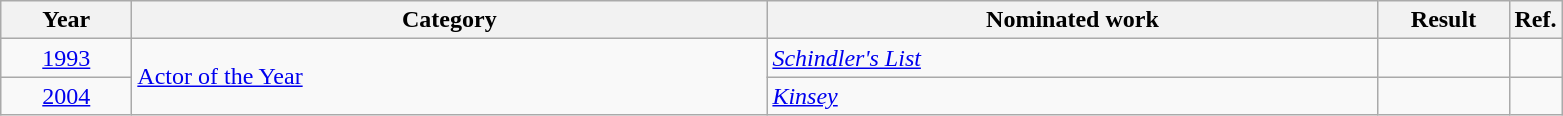<table class=wikitable>
<tr>
<th scope="col" style="width:5em;">Year</th>
<th scope="col" style="width:26em;">Category</th>
<th scope="col" style="width:25em;">Nominated work</th>
<th scope="col" style="width:5em;">Result</th>
<th>Ref.</th>
</tr>
<tr>
<td style="text-align:center;"><a href='#'>1993</a></td>
<td rowspan="2"><a href='#'>Actor of the Year</a></td>
<td><em><a href='#'>Schindler's List</a></em></td>
<td></td>
<td></td>
</tr>
<tr>
<td style="text-align:center;"><a href='#'>2004</a></td>
<td><em><a href='#'>Kinsey</a></em></td>
<td></td>
<td></td>
</tr>
</table>
